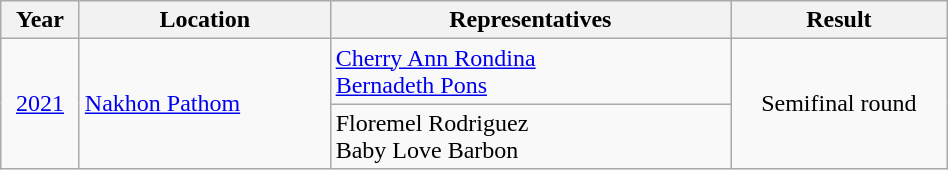<table class="wikitable" style="font-size:100%; width:50%;">
<tr>
<th style= "align=center; width:10em;">Year</th>
<th style= "align=center; width:65em;">Location</th>
<th style= "align=center; width:100em;">Representatives</th>
<th style= "align=center; width:50em;">Result</th>
</tr>
<tr>
<td rowspan=2 align=center><a href='#'>2021</a></td>
<td rowspan=2> <a href='#'>Nakhon Pathom</a></td>
<td><a href='#'>Cherry Ann Rondina</a> <br> <a href='#'>Bernadeth Pons</a></td>
<td rowspan=2 align=center>Semifinal round</td>
</tr>
<tr>
<td>Floremel Rodriguez <br> Baby Love Barbon</td>
</tr>
</table>
